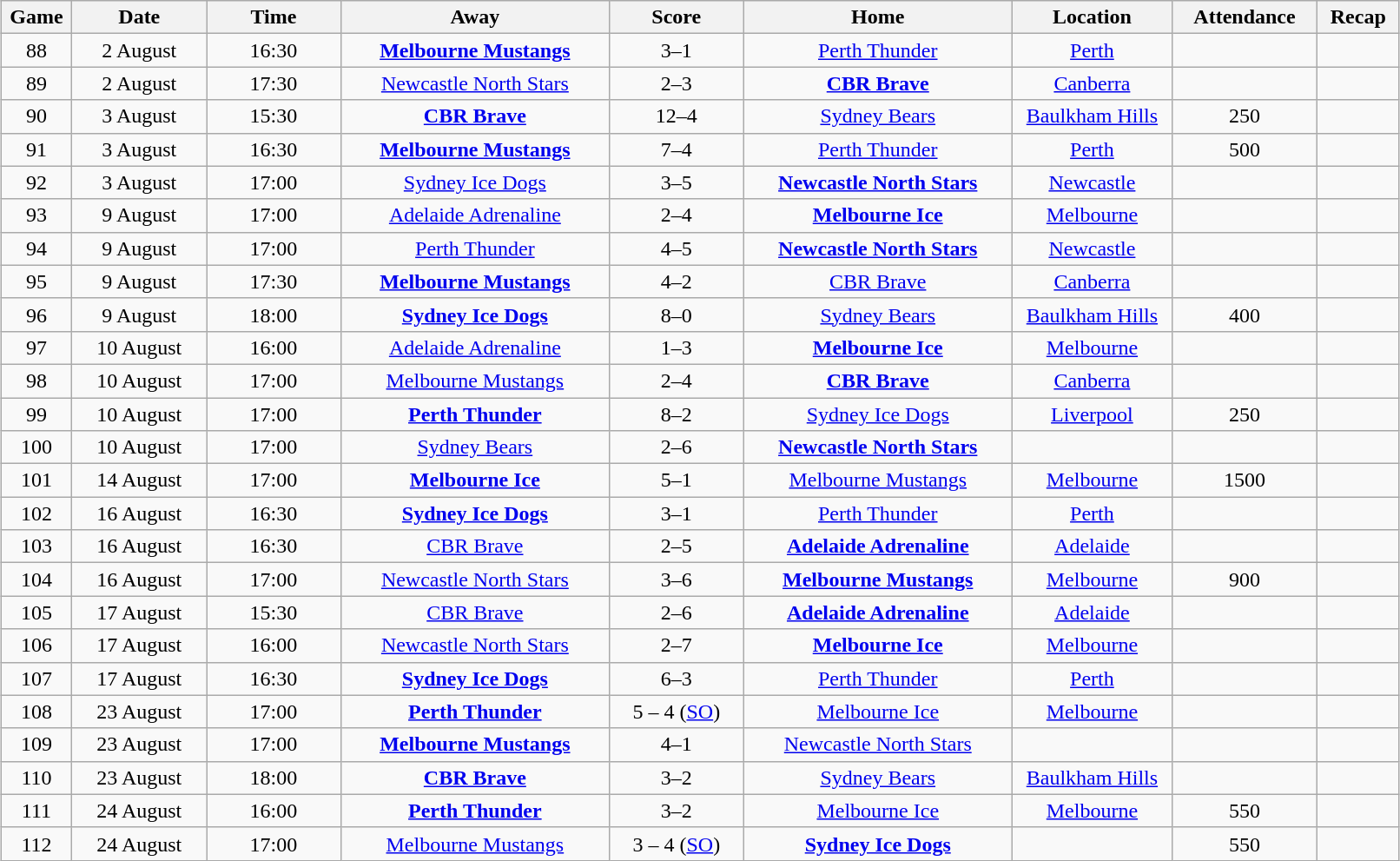<table class="wikitable" width="85%" style="margin: 1em auto 1em auto">
<tr>
<th width="1%">Game</th>
<th width="6%">Date</th>
<th width="6%">Time</th>
<th width="12%">Away</th>
<th width="6%">Score</th>
<th width="12%">Home</th>
<th width="7%">Location</th>
<th width="4%">Attendance</th>
<th width="2%">Recap</th>
</tr>
<tr align="center">
<td>88</td>
<td>2 August</td>
<td>16:30</td>
<td><strong><a href='#'>Melbourne Mustangs</a></strong></td>
<td>3–1</td>
<td><a href='#'>Perth Thunder</a></td>
<td><a href='#'>Perth</a></td>
<td></td>
<td></td>
</tr>
<tr align="center">
<td>89</td>
<td>2 August</td>
<td>17:30</td>
<td><a href='#'>Newcastle North Stars</a></td>
<td>2–3</td>
<td><strong><a href='#'>CBR Brave</a></strong></td>
<td><a href='#'>Canberra</a></td>
<td></td>
<td></td>
</tr>
<tr align="center">
<td>90</td>
<td>3 August</td>
<td>15:30</td>
<td><strong><a href='#'>CBR Brave</a></strong></td>
<td>12–4</td>
<td><a href='#'>Sydney Bears</a></td>
<td><a href='#'>Baulkham Hills</a></td>
<td>250</td>
<td></td>
</tr>
<tr align="center">
<td>91</td>
<td>3 August</td>
<td>16:30</td>
<td><strong><a href='#'>Melbourne Mustangs</a></strong></td>
<td>7–4</td>
<td><a href='#'>Perth Thunder</a></td>
<td><a href='#'>Perth</a></td>
<td>500</td>
<td></td>
</tr>
<tr align="center">
<td>92</td>
<td>3 August</td>
<td>17:00</td>
<td><a href='#'>Sydney Ice Dogs</a></td>
<td>3–5</td>
<td><strong><a href='#'>Newcastle North Stars</a></strong></td>
<td><a href='#'>Newcastle</a></td>
<td></td>
<td></td>
</tr>
<tr align="center">
<td>93</td>
<td>9 August</td>
<td>17:00</td>
<td><a href='#'>Adelaide Adrenaline</a></td>
<td>2–4</td>
<td><strong><a href='#'>Melbourne Ice</a></strong></td>
<td><a href='#'>Melbourne</a></td>
<td></td>
<td></td>
</tr>
<tr align="center">
<td>94</td>
<td>9 August</td>
<td>17:00</td>
<td><a href='#'>Perth Thunder</a></td>
<td>4–5</td>
<td><strong><a href='#'>Newcastle North Stars</a></strong></td>
<td><a href='#'>Newcastle</a></td>
<td></td>
<td></td>
</tr>
<tr align="center">
<td>95</td>
<td>9 August</td>
<td>17:30</td>
<td><strong><a href='#'>Melbourne Mustangs</a></strong></td>
<td>4–2</td>
<td><a href='#'>CBR Brave</a></td>
<td><a href='#'>Canberra</a></td>
<td></td>
<td></td>
</tr>
<tr align="center">
<td>96</td>
<td>9 August</td>
<td>18:00</td>
<td><strong><a href='#'>Sydney Ice Dogs</a></strong></td>
<td>8–0</td>
<td><a href='#'>Sydney Bears</a></td>
<td><a href='#'>Baulkham Hills</a></td>
<td>400</td>
<td></td>
</tr>
<tr align="center">
<td>97</td>
<td>10 August</td>
<td>16:00</td>
<td><a href='#'>Adelaide Adrenaline</a></td>
<td>1–3</td>
<td><strong><a href='#'>Melbourne Ice</a></strong></td>
<td><a href='#'>Melbourne</a></td>
<td></td>
<td></td>
</tr>
<tr align="center">
<td>98</td>
<td>10 August</td>
<td>17:00</td>
<td><a href='#'>Melbourne Mustangs</a></td>
<td>2–4</td>
<td><strong><a href='#'>CBR Brave</a></strong></td>
<td><a href='#'>Canberra</a></td>
<td></td>
<td></td>
</tr>
<tr align="center">
<td>99</td>
<td>10 August</td>
<td>17:00</td>
<td><strong><a href='#'>Perth Thunder</a></strong></td>
<td>8–2</td>
<td><a href='#'>Sydney Ice Dogs</a></td>
<td><a href='#'>Liverpool</a></td>
<td>250</td>
<td></td>
</tr>
<tr align="center">
<td>100</td>
<td>10 August</td>
<td>17:00</td>
<td><a href='#'>Sydney Bears</a></td>
<td>2–6</td>
<td><strong><a href='#'>Newcastle North Stars</a></strong></td>
<td></td>
<td></td>
<td></td>
</tr>
<tr align="center">
<td>101</td>
<td>14 August</td>
<td>17:00</td>
<td><strong><a href='#'>Melbourne Ice</a></strong></td>
<td>5–1</td>
<td><a href='#'>Melbourne Mustangs</a></td>
<td><a href='#'>Melbourne</a></td>
<td>1500</td>
<td></td>
</tr>
<tr align="center">
<td>102</td>
<td>16 August</td>
<td>16:30</td>
<td><strong><a href='#'>Sydney Ice Dogs</a></strong></td>
<td>3–1</td>
<td><a href='#'>Perth Thunder</a></td>
<td><a href='#'>Perth</a></td>
<td></td>
<td></td>
</tr>
<tr align="center">
<td>103</td>
<td>16 August</td>
<td>16:30</td>
<td><a href='#'>CBR Brave</a></td>
<td>2–5</td>
<td><strong><a href='#'>Adelaide Adrenaline</a></strong></td>
<td><a href='#'>Adelaide</a></td>
<td></td>
<td></td>
</tr>
<tr align="center">
<td>104</td>
<td>16 August</td>
<td>17:00</td>
<td><a href='#'>Newcastle North Stars</a></td>
<td>3–6</td>
<td><strong><a href='#'>Melbourne Mustangs</a></strong></td>
<td><a href='#'>Melbourne</a></td>
<td>900</td>
<td></td>
</tr>
<tr align="center">
<td>105</td>
<td>17 August</td>
<td>15:30</td>
<td><a href='#'>CBR Brave</a></td>
<td>2–6</td>
<td><strong><a href='#'>Adelaide Adrenaline</a></strong></td>
<td><a href='#'>Adelaide</a></td>
<td></td>
<td></td>
</tr>
<tr align="center">
<td>106</td>
<td>17 August</td>
<td>16:00</td>
<td><a href='#'>Newcastle North Stars</a></td>
<td>2–7</td>
<td><strong><a href='#'>Melbourne Ice</a></strong></td>
<td><a href='#'>Melbourne</a></td>
<td></td>
<td></td>
</tr>
<tr align="center">
<td>107</td>
<td>17 August</td>
<td>16:30</td>
<td><strong><a href='#'>Sydney Ice Dogs</a></strong></td>
<td>6–3</td>
<td><a href='#'>Perth Thunder</a></td>
<td><a href='#'>Perth</a></td>
<td></td>
<td></td>
</tr>
<tr align="center">
<td>108</td>
<td>23 August</td>
<td>17:00</td>
<td><strong><a href='#'>Perth Thunder</a></strong></td>
<td>5 – 4 (<a href='#'>SO</a>)</td>
<td><a href='#'>Melbourne Ice</a></td>
<td><a href='#'>Melbourne</a></td>
<td></td>
<td></td>
</tr>
<tr align="center">
<td>109</td>
<td>23 August</td>
<td>17:00</td>
<td><strong><a href='#'>Melbourne Mustangs</a></strong></td>
<td>4–1</td>
<td><a href='#'>Newcastle North Stars</a></td>
<td></td>
<td></td>
<td></td>
</tr>
<tr align="center">
<td>110</td>
<td>23 August</td>
<td>18:00</td>
<td><strong><a href='#'>CBR Brave</a></strong></td>
<td>3–2</td>
<td><a href='#'>Sydney Bears</a></td>
<td><a href='#'>Baulkham Hills</a></td>
<td></td>
<td></td>
</tr>
<tr align="center">
<td>111</td>
<td>24 August</td>
<td>16:00</td>
<td><strong><a href='#'>Perth Thunder</a></strong></td>
<td>3–2</td>
<td><a href='#'>Melbourne Ice</a></td>
<td><a href='#'>Melbourne</a></td>
<td>550</td>
<td></td>
</tr>
<tr align="center">
<td>112</td>
<td>24 August</td>
<td>17:00</td>
<td><a href='#'>Melbourne Mustangs</a></td>
<td>3 – 4 (<a href='#'>SO</a>)</td>
<td><strong><a href='#'>Sydney Ice Dogs</a></strong></td>
<td></td>
<td>550</td>
<td></td>
</tr>
</table>
